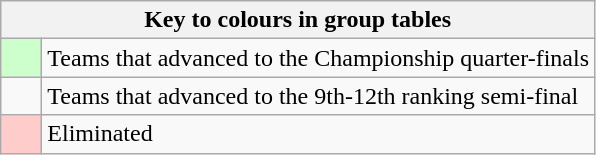<table class="wikitable" style="text-align: center;">
<tr>
<th colspan=2>Key to colours in group tables</th>
</tr>
<tr>
<td style="background:#ccffcc; width:20px;"></td>
<td align=left>Teams that advanced to the Championship quarter-finals</td>
</tr>
<tr>
<td style="width:20px;"></td>
<td align=left>Teams that advanced to the 9th-12th ranking semi-final</td>
</tr>
<tr>
<td style="background:#ffcccc; width:20px;"></td>
<td align=left>Eliminated</td>
</tr>
</table>
